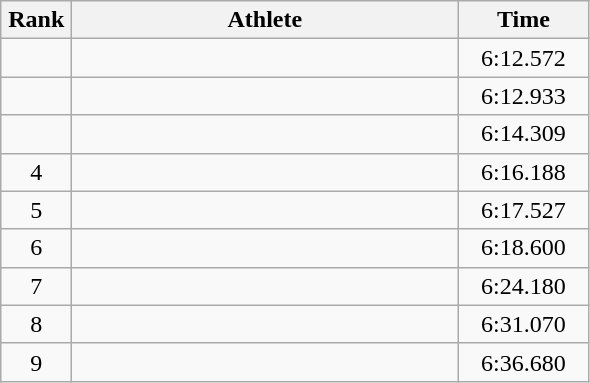<table class=wikitable style="text-align:center">
<tr>
<th width=40>Rank</th>
<th width=250>Athlete</th>
<th width=80>Time</th>
</tr>
<tr>
<td></td>
<td align=left></td>
<td>6:12.572</td>
</tr>
<tr>
<td></td>
<td align=left></td>
<td>6:12.933</td>
</tr>
<tr>
<td></td>
<td align=left></td>
<td>6:14.309</td>
</tr>
<tr>
<td>4</td>
<td align=left></td>
<td>6:16.188</td>
</tr>
<tr>
<td>5</td>
<td align=left></td>
<td>6:17.527</td>
</tr>
<tr>
<td>6</td>
<td align=left></td>
<td>6:18.600</td>
</tr>
<tr>
<td>7</td>
<td align=left></td>
<td>6:24.180</td>
</tr>
<tr>
<td>8</td>
<td align=left></td>
<td>6:31.070</td>
</tr>
<tr>
<td>9</td>
<td align=left></td>
<td>6:36.680</td>
</tr>
</table>
